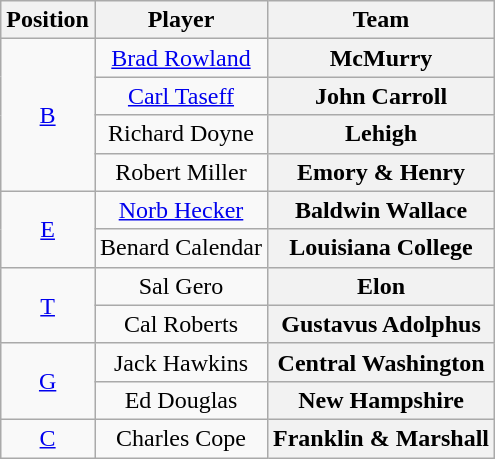<table class="wikitable">
<tr>
<th>Position</th>
<th>Player</th>
<th>Team</th>
</tr>
<tr style="text-align:center;">
<td rowspan="4"><a href='#'>B</a></td>
<td><a href='#'>Brad Rowland</a></td>
<th Style = >McMurry</th>
</tr>
<tr style="text-align:center;">
<td><a href='#'>Carl Taseff</a></td>
<th Style = >John Carroll</th>
</tr>
<tr style="text-align:center;">
<td>Richard Doyne</td>
<th Style = >Lehigh</th>
</tr>
<tr style="text-align:center;">
<td>Robert Miller</td>
<th Style = >Emory & Henry</th>
</tr>
<tr style="text-align:center;">
<td rowspan="2"><a href='#'>E</a></td>
<td><a href='#'>Norb Hecker</a></td>
<th Style = >Baldwin Wallace</th>
</tr>
<tr style="text-align:center;">
<td>Benard Calendar</td>
<th Style = >Louisiana College</th>
</tr>
<tr style="text-align:center;">
<td rowspan="2"><a href='#'>T</a></td>
<td>Sal Gero</td>
<th Style = >Elon</th>
</tr>
<tr style="text-align:center;">
<td>Cal Roberts</td>
<th Style = >Gustavus Adolphus</th>
</tr>
<tr style="text-align:center;">
<td rowspan="2"><a href='#'>G</a></td>
<td>Jack Hawkins</td>
<th Style = >Central Washington</th>
</tr>
<tr style="text-align:center;">
<td>Ed Douglas</td>
<th Style = >New Hampshire</th>
</tr>
<tr style="text-align:center;">
<td><a href='#'>C</a></td>
<td>Charles Cope</td>
<th Style = >Franklin & Marshall</th>
</tr>
</table>
